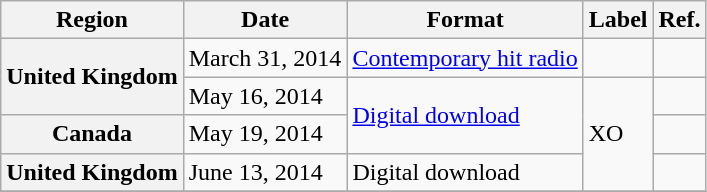<table class="wikitable plainrowheaders">
<tr>
<th>Region</th>
<th>Date</th>
<th>Format</th>
<th>Label</th>
<th>Ref.</th>
</tr>
<tr>
<th scope="row" rowspan="2">United Kingdom</th>
<td>March 31, 2014</td>
<td><a href='#'>Contemporary hit radio</a></td>
<td></td>
<td align="center"></td>
</tr>
<tr>
<td>May 16, 2014</td>
<td rowspan="2"><a href='#'>Digital download</a></td>
<td rowspan="3">XO</td>
<td align="center"></td>
</tr>
<tr>
<th scope="row">Canada</th>
<td>May 19, 2014</td>
<td align="center"></td>
</tr>
<tr>
<th scope="row">United Kingdom</th>
<td>June 13, 2014</td>
<td>Digital download </td>
<td align="center"></td>
</tr>
<tr>
</tr>
</table>
